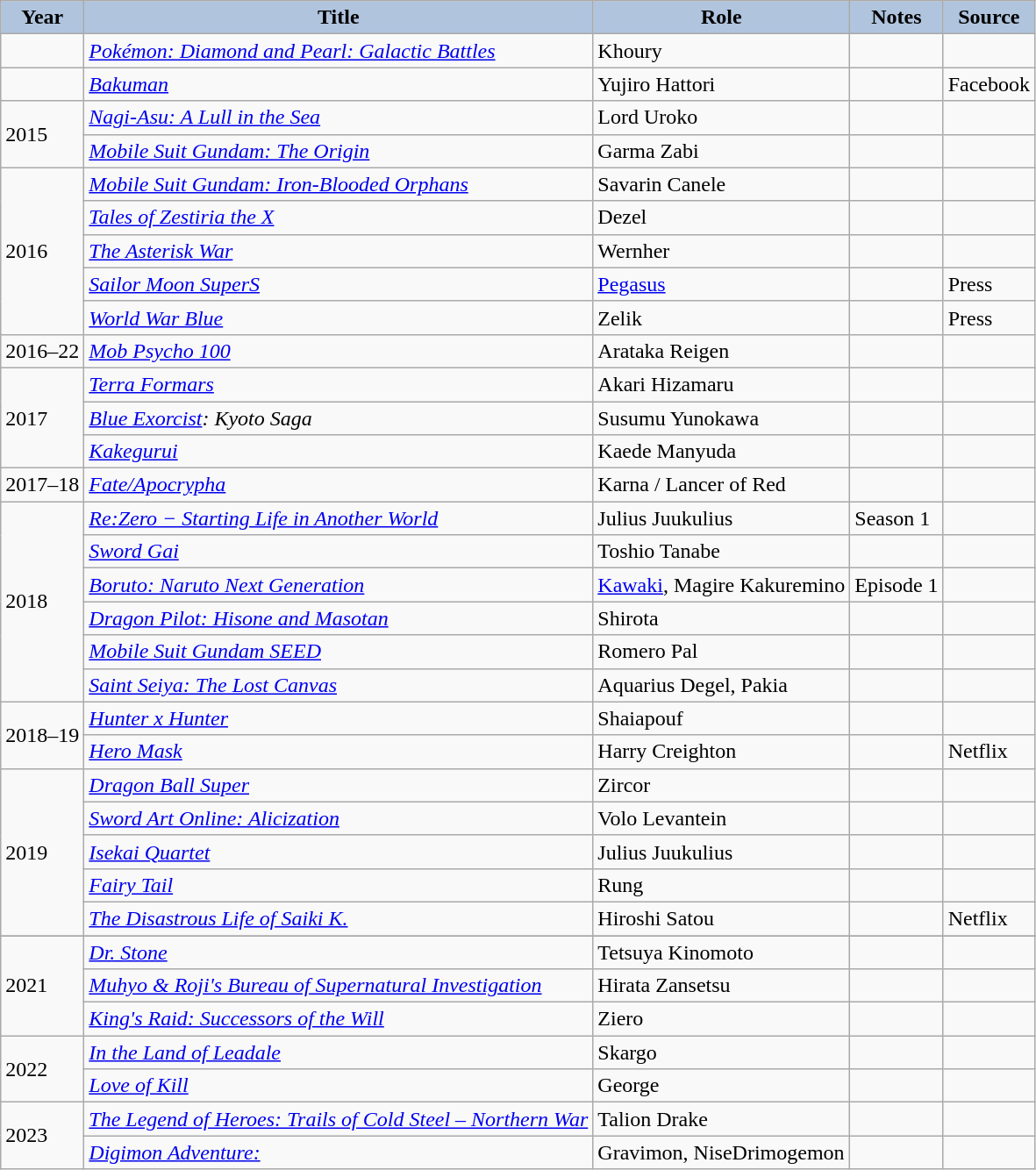<table class="wikitable sortable plainrowheaders" font-size: 95%;">
<tr>
<th style="background:#b0c4de; style=width:40px;">Year </th>
<th style="background:#b0c4de;">Title</th>
<th style="background:#b0c4de;">Role </th>
<th style="background:#b0c4de;" class="unsortable">Notes</th>
<th style="background:#b0c4de;" class="unsortable">Source</th>
</tr>
<tr>
<td></td>
<td><em><a href='#'>Pokémon: Diamond and Pearl: Galactic Battles</a></em></td>
<td>Khoury</td>
<td></td>
<td></td>
</tr>
<tr>
<td></td>
<td><em><a href='#'>Bakuman</a></em></td>
<td>Yujiro Hattori</td>
<td></td>
<td>Facebook</td>
</tr>
<tr>
<td rowspan=2>2015</td>
<td><em><a href='#'>Nagi-Asu: A Lull in the Sea</a></em></td>
<td>Lord Uroko</td>
<td></td>
<td></td>
</tr>
<tr>
<td><em><a href='#'>Mobile Suit Gundam: The Origin</a></em></td>
<td>Garma Zabi</td>
<td></td>
<td></td>
</tr>
<tr>
<td rowspan="5">2016</td>
<td><em><a href='#'>Mobile Suit Gundam: Iron-Blooded Orphans</a></em></td>
<td>Savarin Canele</td>
<td></td>
<td></td>
</tr>
<tr>
<td><em><a href='#'>Tales of Zestiria the X</a></em></td>
<td>Dezel</td>
<td></td>
<td></td>
</tr>
<tr>
<td><em><a href='#'>The Asterisk War</a></em></td>
<td>Wernher</td>
<td></td>
<td></td>
</tr>
<tr>
<td><em><a href='#'>Sailor Moon SuperS</a></em></td>
<td><a href='#'>Pegasus</a></td>
<td></td>
<td>Press</td>
</tr>
<tr>
<td><em><a href='#'>World War Blue</a></em></td>
<td>Zelik</td>
<td></td>
<td>Press</td>
</tr>
<tr>
<td>2016–22</td>
<td><em><a href='#'>Mob Psycho 100</a></em></td>
<td>Arataka Reigen</td>
<td></td>
<td></td>
</tr>
<tr>
<td rowspan=3>2017</td>
<td><em><a href='#'>Terra Formars</a></em></td>
<td>Akari Hizamaru</td>
<td></td>
<td></td>
</tr>
<tr>
<td><em><a href='#'>Blue Exorcist</a>: Kyoto Saga</em></td>
<td>Susumu Yunokawa</td>
<td></td>
<td></td>
</tr>
<tr>
<td><em><a href='#'>Kakegurui</a></em></td>
<td>Kaede Manyuda</td>
<td></td>
<td></td>
</tr>
<tr>
<td>2017–18</td>
<td><em><a href='#'>Fate/Apocrypha</a></em></td>
<td>Karna / Lancer of Red</td>
<td></td>
<td></td>
</tr>
<tr>
<td rowspan=6>2018</td>
<td><em><a href='#'>Re:Zero − Starting Life in Another World</a></em></td>
<td>Julius Juukulius</td>
<td>Season 1</td>
<td></td>
</tr>
<tr>
<td><em><a href='#'>Sword Gai</a></em></td>
<td>Toshio Tanabe</td>
<td></td>
<td></td>
</tr>
<tr>
<td><em><a href='#'>Boruto: Naruto Next Generation</a></em></td>
<td><a href='#'>Kawaki</a>, Magire Kakuremino</td>
<td>Episode 1</td>
<td></td>
</tr>
<tr>
<td><em><a href='#'>Dragon Pilot: Hisone and Masotan</a></em></td>
<td>Shirota</td>
<td></td>
<td></td>
</tr>
<tr>
<td><em><a href='#'>Mobile Suit Gundam SEED</a></em></td>
<td>Romero Pal</td>
<td></td>
<td></td>
</tr>
<tr>
<td><em><a href='#'>Saint Seiya: The Lost Canvas</a></em></td>
<td>Aquarius Degel, Pakia</td>
<td></td>
<td></td>
</tr>
<tr>
<td rowspan=2>2018–19</td>
<td><em><a href='#'>Hunter x Hunter</a></em></td>
<td>Shaiapouf</td>
<td></td>
<td></td>
</tr>
<tr>
<td><em><a href='#'>Hero Mask</a></em></td>
<td>Harry Creighton</td>
<td></td>
<td>Netflix</td>
</tr>
<tr>
<td rowspan=5>2019</td>
<td><em><a href='#'>Dragon Ball Super</a></em></td>
<td>Zircor</td>
<td></td>
<td></td>
</tr>
<tr>
<td><em><a href='#'>Sword Art Online: Alicization</a></em></td>
<td>Volo Levantein</td>
<td></td>
<td></td>
</tr>
<tr>
<td><em><a href='#'>Isekai Quartet</a></em></td>
<td>Julius Juukulius</td>
<td></td>
<td></td>
</tr>
<tr>
<td><em><a href='#'>Fairy Tail</a></em></td>
<td>Rung</td>
<td></td>
<td></td>
</tr>
<tr>
<td><em><a href='#'>The Disastrous Life of Saiki K.</a></em></td>
<td>Hiroshi Satou</td>
<td></td>
<td>Netflix</td>
</tr>
<tr>
</tr>
<tr>
<td rowspan=3>2021</td>
<td><em><a href='#'>Dr. Stone</a></em></td>
<td>Tetsuya Kinomoto</td>
<td></td>
<td></td>
</tr>
<tr>
<td><em><a href='#'>Muhyo & Roji's Bureau of Supernatural Investigation</a></em></td>
<td>Hirata Zansetsu</td>
<td></td>
<td></td>
</tr>
<tr>
<td><em><a href='#'>King's Raid: Successors of the Will</a></em></td>
<td>Ziero</td>
<td></td>
<td></td>
</tr>
<tr>
<td rowspan=2>2022</td>
<td><em><a href='#'>In the Land of Leadale</a></em></td>
<td>Skargo</td>
<td></td>
<td></td>
</tr>
<tr>
<td><em><a href='#'>Love of Kill</a></em></td>
<td>George</td>
<td></td>
<td></td>
</tr>
<tr>
<td rowspan=2>2023</td>
<td><em><a href='#'>The Legend of Heroes: Trails of Cold Steel – Northern War</a></em></td>
<td>Talion Drake</td>
<td></td>
<td></td>
</tr>
<tr>
<td><em><a href='#'>Digimon Adventure:</a></em></td>
<td>Gravimon, NiseDrimogemon</td>
<td></td>
<td></td>
</tr>
</table>
